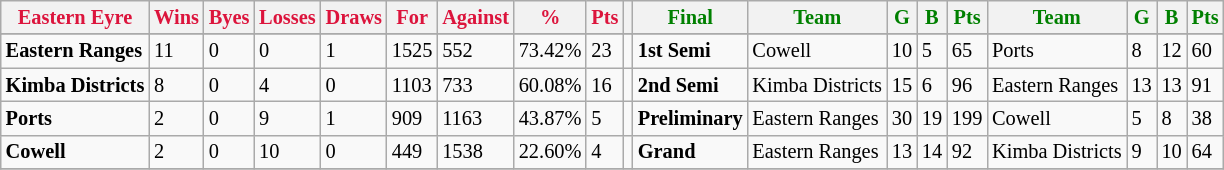<table style="font-size: 85%; text-align: left;" class="wikitable">
<tr>
<th style="color:crimson">Eastern Eyre</th>
<th style="color:crimson">Wins</th>
<th style="color:crimson">Byes</th>
<th style="color:crimson">Losses</th>
<th style="color:crimson">Draws</th>
<th style="color:crimson">For</th>
<th style="color:crimson">Against</th>
<th style="color:crimson">%</th>
<th style="color:crimson">Pts</th>
<th></th>
<th style="color:green">Final</th>
<th style="color:green">Team</th>
<th style="color:green">G</th>
<th style="color:green">B</th>
<th style="color:green">Pts</th>
<th style="color:green">Team</th>
<th style="color:green">G</th>
<th style="color:green">B</th>
<th style="color:green">Pts</th>
</tr>
<tr>
</tr>
<tr>
</tr>
<tr>
<td><strong>	Eastern Ranges	</strong></td>
<td>11</td>
<td>0</td>
<td>0</td>
<td>1</td>
<td>1525</td>
<td>552</td>
<td>73.42%</td>
<td>23</td>
<td></td>
<td><strong>1st Semi</strong></td>
<td>Cowell</td>
<td>10</td>
<td>5</td>
<td>65</td>
<td>Ports</td>
<td>8</td>
<td>12</td>
<td>60</td>
</tr>
<tr>
<td><strong>	Kimba Districts	</strong></td>
<td>8</td>
<td>0</td>
<td>4</td>
<td>0</td>
<td>1103</td>
<td>733</td>
<td>60.08%</td>
<td>16</td>
<td></td>
<td><strong>2nd Semi</strong></td>
<td>Kimba Districts</td>
<td>15</td>
<td>6</td>
<td>96</td>
<td>Eastern Ranges</td>
<td>13</td>
<td>13</td>
<td>91</td>
</tr>
<tr>
<td><strong>	Ports	</strong></td>
<td>2</td>
<td>0</td>
<td>9</td>
<td>1</td>
<td>909</td>
<td>1163</td>
<td>43.87%</td>
<td>5</td>
<td></td>
<td><strong>Preliminary</strong></td>
<td>Eastern Ranges</td>
<td>30</td>
<td>19</td>
<td>199</td>
<td>Cowell</td>
<td>5</td>
<td>8</td>
<td>38</td>
</tr>
<tr>
<td><strong>	Cowell	</strong></td>
<td>2</td>
<td>0</td>
<td>10</td>
<td>0</td>
<td>449</td>
<td>1538</td>
<td>22.60%</td>
<td>4</td>
<td></td>
<td><strong>Grand</strong></td>
<td>Eastern Ranges</td>
<td>13</td>
<td>14</td>
<td>92</td>
<td>Kimba Districts</td>
<td>9</td>
<td>10</td>
<td>64</td>
</tr>
<tr>
</tr>
</table>
